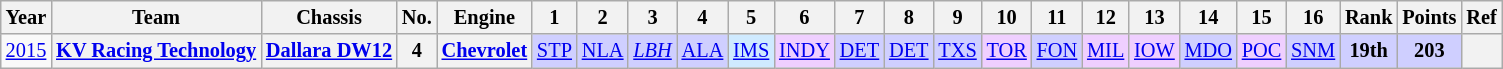<table class="wikitable" style="text-align:center; font-size:85%">
<tr>
<th>Year</th>
<th>Team</th>
<th>Chassis</th>
<th>No.</th>
<th>Engine</th>
<th>1</th>
<th>2</th>
<th>3</th>
<th>4</th>
<th>5</th>
<th>6</th>
<th>7</th>
<th>8</th>
<th>9</th>
<th>10</th>
<th>11</th>
<th>12</th>
<th>13</th>
<th>14</th>
<th>15</th>
<th>16</th>
<th>Rank</th>
<th>Points</th>
<th>Ref</th>
</tr>
<tr>
<td><a href='#'>2015</a></td>
<th nowrap><a href='#'>KV Racing Technology</a></th>
<th nowrap><a href='#'>Dallara DW12</a></th>
<th>4</th>
<th><a href='#'>Chevrolet</a></th>
<td style="background:#CFCFFF;"><a href='#'>STP</a><br></td>
<td style="background:#CFCFFF;"><a href='#'>NLA</a><br></td>
<td style="background:#CFCFFF;"><em><a href='#'>LBH</a></em><br></td>
<td style="background:#CFCFFF;"><a href='#'>ALA</a><br></td>
<td style="background:#CFEAFF;"><a href='#'>IMS</a> <br></td>
<td style="background:#EFCFFF;"><a href='#'>INDY</a><br></td>
<td style="background:#CFCFFF;"><a href='#'>DET</a><br></td>
<td style="background:#CFCFFF;"><a href='#'>DET</a><br></td>
<td style="background:#CFCFFF;"><a href='#'>TXS</a><br></td>
<td style="background:#EFCFFF;"><a href='#'>TOR</a><br></td>
<td style="background:#CFCFFF;"><a href='#'>FON</a><br></td>
<td style="background:#EFCFFF;"><a href='#'>MIL</a><br></td>
<td style="background:#EFCFFF;"><a href='#'>IOW</a><br></td>
<td style="background:#CFCFFF;"><a href='#'>MDO</a><br></td>
<td style="background:#EFCFFF;"><a href='#'>POC</a><br></td>
<td style="background:#CFCFFF;"><a href='#'>SNM</a><br></td>
<th style="background:#CFCFFF;">19th</th>
<th style="background:#CFCFFF;">203</th>
<th></th>
</tr>
</table>
